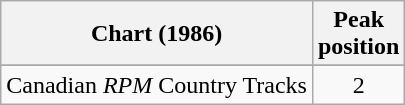<table class="wikitable sortable">
<tr>
<th>Chart (1986)</th>
<th>Peak<br>position</th>
</tr>
<tr>
</tr>
<tr>
<td>Canadian <em>RPM</em> Country Tracks</td>
<td align="center">2</td>
</tr>
</table>
